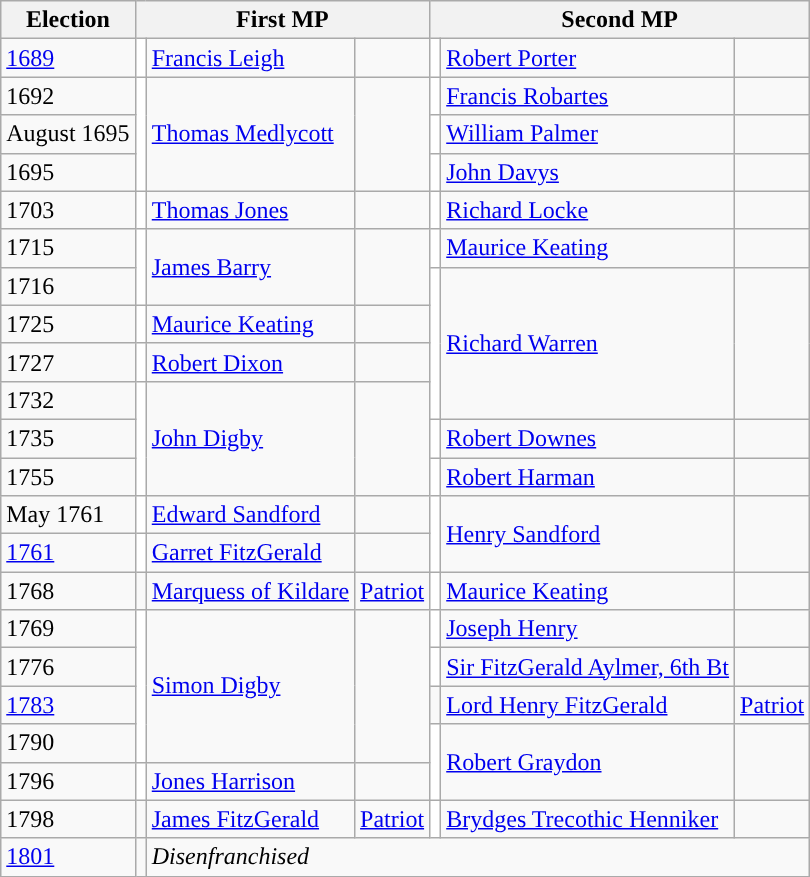<table class="wikitable">
<tr>
<th>Election</th>
<th colspan=3>First MP</th>
<th colspan=3>Second MP</th>
</tr>
<tr>
<td><a href='#'>1689</a></td>
<td style="background-color: white"></td>
<td><a href='#'>Francis Leigh</a></td>
<td></td>
<td style="background-color: white"></td>
<td><a href='#'>Robert Porter</a></td>
<td></td>
</tr>
<tr>
<td>1692</td>
<td rowspan="3" style="background-color: white"></td>
<td rowspan="3"><a href='#'>Thomas Medlycott</a></td>
<td rowspan="3"></td>
<td style="background-color: white"></td>
<td><a href='#'>Francis Robartes</a></td>
<td></td>
</tr>
<tr>
<td>August 1695</td>
<td style="background-color: white"></td>
<td><a href='#'>William Palmer</a></td>
<td></td>
</tr>
<tr>
<td>1695</td>
<td style="background-color: white"></td>
<td><a href='#'>John Davys</a></td>
<td></td>
</tr>
<tr>
<td>1703</td>
<td style="background-color: white"></td>
<td><a href='#'>Thomas Jones</a></td>
<td></td>
<td style="background-color: white"></td>
<td><a href='#'>Richard Locke</a></td>
<td></td>
</tr>
<tr>
<td>1715</td>
<td rowspan="2" style="background-color: white"></td>
<td rowspan="2"><a href='#'>James Barry</a></td>
<td rowspan="2"></td>
<td style="background-color: white"></td>
<td><a href='#'>Maurice Keating</a></td>
<td></td>
</tr>
<tr>
<td>1716</td>
<td rowspan="4" style="background-color: white"></td>
<td rowspan="4"><a href='#'>Richard Warren</a></td>
<td rowspan="4"></td>
</tr>
<tr>
<td>1725</td>
<td style="background-color: white"></td>
<td><a href='#'>Maurice Keating</a></td>
<td></td>
</tr>
<tr>
<td>1727</td>
<td style="background-color: white"></td>
<td><a href='#'>Robert Dixon</a></td>
<td></td>
</tr>
<tr>
<td>1732</td>
<td rowspan="3" style="background-color: white"></td>
<td rowspan="3"><a href='#'>John Digby</a></td>
<td rowspan="3"></td>
</tr>
<tr>
<td>1735</td>
<td style="background-color: white"></td>
<td><a href='#'>Robert Downes</a></td>
<td></td>
</tr>
<tr>
<td>1755</td>
<td style="background-color: white"></td>
<td><a href='#'>Robert Harman</a></td>
<td></td>
</tr>
<tr>
<td>May 1761</td>
<td style="background-color: white"></td>
<td><a href='#'>Edward Sandford</a></td>
<td></td>
<td rowspan="2" style="background-color: white"></td>
<td rowspan="2"><a href='#'>Henry Sandford</a></td>
<td rowspan="2"></td>
</tr>
<tr>
<td><a href='#'>1761</a></td>
<td style="background-color: white"></td>
<td><a href='#'>Garret FitzGerald</a></td>
<td></td>
</tr>
<tr>
<td>1768</td>
<td style="background-color: "></td>
<td><a href='#'>Marquess of Kildare</a></td>
<td><a href='#'>Patriot</a></td>
<td style="background-color: white"></td>
<td><a href='#'>Maurice Keating</a></td>
<td></td>
</tr>
<tr>
<td>1769</td>
<td rowspan="4" style="background-color: white"></td>
<td rowspan="4"><a href='#'>Simon Digby</a></td>
<td rowspan="4"></td>
<td style="background-color: white"></td>
<td><a href='#'>Joseph Henry</a></td>
<td></td>
</tr>
<tr>
<td>1776</td>
<td style="background-color: white"></td>
<td><a href='#'>Sir FitzGerald Aylmer, 6th Bt</a></td>
<td></td>
</tr>
<tr>
<td><a href='#'>1783</a></td>
<td style="background-color: "></td>
<td><a href='#'>Lord Henry FitzGerald</a></td>
<td><a href='#'>Patriot</a></td>
</tr>
<tr>
<td>1790</td>
<td rowspan="2" style="background-color: white"></td>
<td rowspan="2"><a href='#'>Robert Graydon</a></td>
<td rowspan="2"></td>
</tr>
<tr>
<td>1796</td>
<td style="background-color: white"></td>
<td><a href='#'>Jones Harrison</a></td>
<td></td>
</tr>
<tr>
<td>1798</td>
<td style="background-color: "></td>
<td><a href='#'>James FitzGerald</a></td>
<td><a href='#'>Patriot</a></td>
<td style="background-color: white"></td>
<td><a href='#'>Brydges Trecothic Henniker</a></td>
<td></td>
</tr>
<tr>
<td><a href='#'>1801</a></td>
<td></td>
<td colspan="5"><em>Disenfranchised</em></td>
</tr>
</table>
